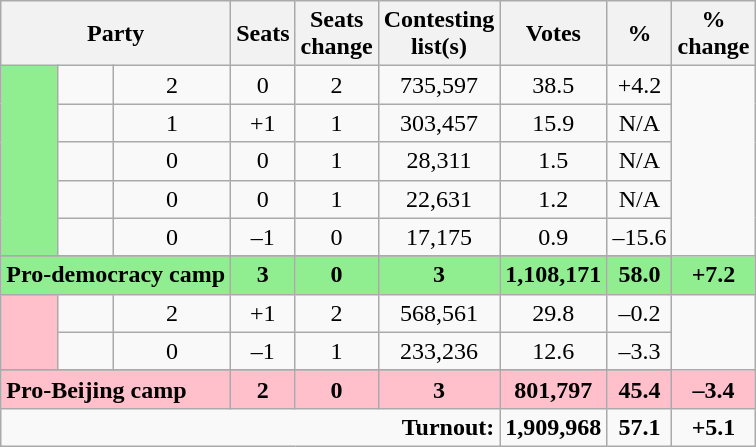<table class="wikitable">
<tr>
<th colspan="3" rowspan="1" align="center">Party</th>
<th align="center">Seats</th>
<th align="center">Seats<br>change</th>
<th align="center">Contesting<br>list(s)</th>
<th align="center">Votes</th>
<th align="center">%</th>
<th align="center">%<br>change</th>
</tr>
<tr>
<td bgcolor="LightGreen" rowspan="5"></td>
<td></td>
<td align="center">2</td>
<td align="center">0</td>
<td align="center">2</td>
<td align="center">735,597</td>
<td align="center">38.5</td>
<td align="center">+4.2</td>
</tr>
<tr>
<td></td>
<td align="center">1</td>
<td align="center">+1</td>
<td align="center">1</td>
<td align="center">303,457</td>
<td align="center">15.9</td>
<td align="center">N/A</td>
</tr>
<tr>
<td></td>
<td align="center">0</td>
<td align="center">0</td>
<td align="center">1</td>
<td align="center">28,311</td>
<td align="center">1.5</td>
<td align="center">N/A</td>
</tr>
<tr>
<td></td>
<td align="center">0</td>
<td align="center">0</td>
<td align="center">1</td>
<td align="center">22,631</td>
<td align="center">1.2</td>
<td align="center">N/A</td>
</tr>
<tr>
<td></td>
<td align="center">0</td>
<td align="center">–1</td>
<td align="center">0</td>
<td align="center">17,175</td>
<td align="center">0.9</td>
<td align="center">–15.6</td>
</tr>
<tr>
</tr>
<tr bgcolor="LightGreen">
<td colspan=3><strong>Pro-democracy camp</strong></td>
<td align="center"><strong>3</strong></td>
<td align="center"><strong>0</strong></td>
<td align="center"><strong>3</strong></td>
<td align="center"><strong>1,108,171</strong></td>
<td align="center"><strong>58.0</strong></td>
<td align="center"><strong>+7.2</strong></td>
</tr>
<tr>
<td bgcolor="Pink" rowspan="2"></td>
<td></td>
<td align="center">2</td>
<td align="center">+1</td>
<td align="center">2</td>
<td align="center">568,561</td>
<td align="center">29.8</td>
<td align="center">–0.2</td>
</tr>
<tr>
<td></td>
<td align="center">0</td>
<td align="center">–1</td>
<td align="center">1</td>
<td align="center">233,236</td>
<td align="center">12.6</td>
<td align="center">–3.3</td>
</tr>
<tr>
</tr>
<tr bgcolor="Pink">
<td colspan=3><strong>Pro-Beijing camp</strong></td>
<td align="center"><strong>2</strong></td>
<td align="center"><strong>0</strong></td>
<td align="center"><strong>3</strong></td>
<td align="center"><strong>801,797</strong></td>
<td align="center"><strong>45.4</strong></td>
<td align="center"><strong>–3.4</strong></td>
</tr>
<tr>
<td colspan="6" rowspan="1" align="right"><strong>Turnout:</strong></td>
<td align="center"><strong>1,909,968</strong></td>
<td align="center"><strong>57.1</strong></td>
<td align="center"><strong>+5.1</strong></td>
</tr>
</table>
